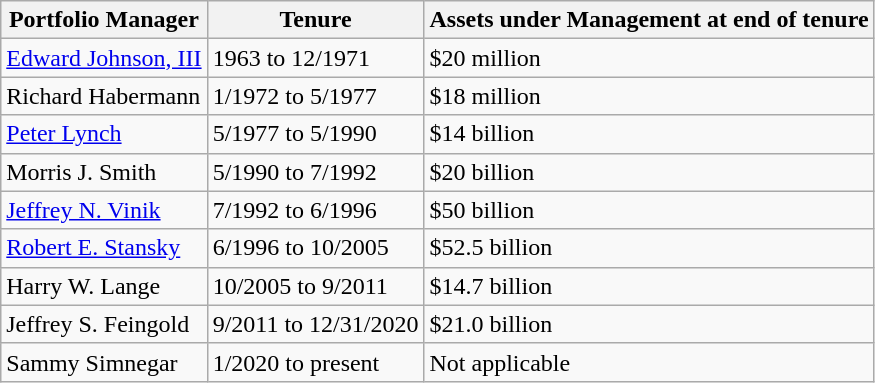<table class="wikitable">
<tr>
<th>Portfolio Manager</th>
<th>Tenure</th>
<th>Assets under Management at end of tenure</th>
</tr>
<tr>
<td><a href='#'>Edward Johnson, III</a></td>
<td>1963 to 12/1971</td>
<td>$20 million</td>
</tr>
<tr>
<td>Richard Habermann</td>
<td>1/1972 to 5/1977</td>
<td>$18 million</td>
</tr>
<tr>
<td><a href='#'>Peter Lynch</a></td>
<td>5/1977 to 5/1990</td>
<td>$14 billion</td>
</tr>
<tr>
<td>Morris J. Smith</td>
<td>5/1990 to 7/1992</td>
<td>$20 billion</td>
</tr>
<tr>
<td><a href='#'>Jeffrey N. Vinik</a></td>
<td>7/1992 to 6/1996</td>
<td>$50 billion</td>
</tr>
<tr>
<td><a href='#'>Robert E. Stansky</a></td>
<td>6/1996 to 10/2005</td>
<td>$52.5 billion</td>
</tr>
<tr>
<td>Harry W. Lange</td>
<td>10/2005 to 9/2011</td>
<td>$14.7 billion</td>
</tr>
<tr>
<td>Jeffrey S. Feingold</td>
<td>9/2011 to 12/31/2020</td>
<td>$21.0 billion</td>
</tr>
<tr>
<td>Sammy Simnegar</td>
<td>1/2020 to present</td>
<td>Not applicable</td>
</tr>
</table>
